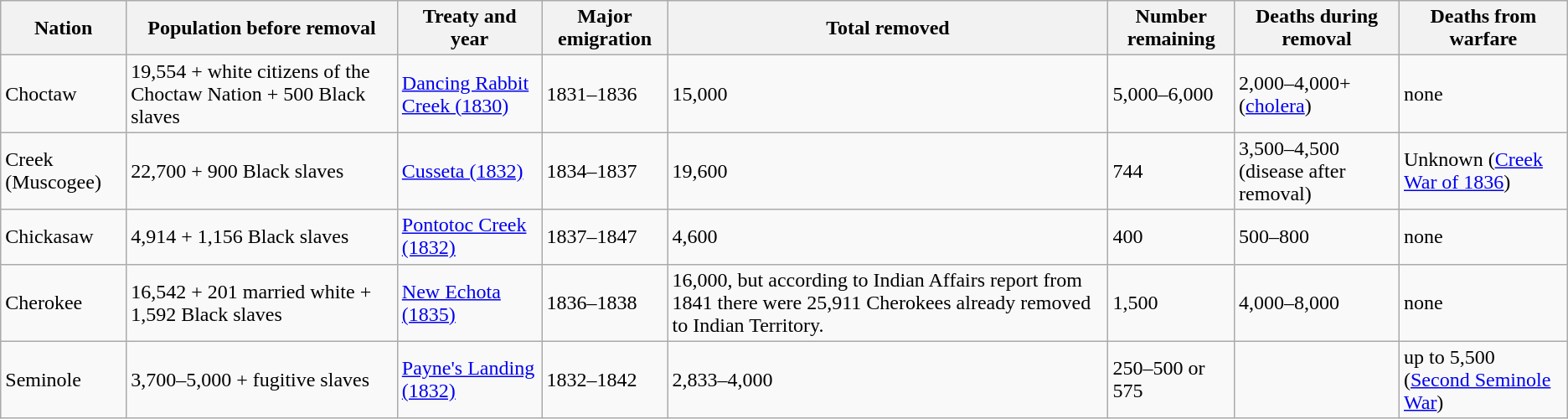<table class="wikitable">
<tr>
<th>Nation</th>
<th>Population before removal</th>
<th>Treaty and year</th>
<th>Major emigration</th>
<th>Total removed</th>
<th>Number remaining</th>
<th>Deaths during removal</th>
<th>Deaths from warfare</th>
</tr>
<tr>
<td>Choctaw</td>
<td>19,554 + white citizens of the Choctaw Nation + 500 Black slaves</td>
<td><a href='#'>Dancing Rabbit Creek (1830)</a></td>
<td>1831–1836</td>
<td>15,000</td>
<td>5,000–6,000</td>
<td>2,000–4,000+ (<a href='#'>cholera</a>)</td>
<td>none</td>
</tr>
<tr>
<td>Creek (Muscogee)</td>
<td>22,700 + 900 Black slaves</td>
<td><a href='#'>Cusseta (1832)</a></td>
<td>1834–1837</td>
<td>19,600</td>
<td>744</td>
<td>3,500–4,500 (disease after removal)</td>
<td>Unknown (<a href='#'>Creek War of 1836</a>)</td>
</tr>
<tr>
<td>Chickasaw</td>
<td>4,914 + 1,156 Black slaves</td>
<td><a href='#'>Pontotoc Creek (1832)</a></td>
<td>1837–1847</td>
<td>4,600</td>
<td>400</td>
<td>500–800</td>
<td>none</td>
</tr>
<tr>
<td>Cherokee</td>
<td>16,542 + 201 married white + 1,592 Black slaves</td>
<td><a href='#'>New Echota (1835)</a></td>
<td>1836–1838</td>
<td>16,000, but according to Indian Affairs report from 1841 there were 25,911 Cherokees already removed to Indian Territory.</td>
<td>1,500</td>
<td>4,000–8,000</td>
<td>none</td>
</tr>
<tr>
<td>Seminole</td>
<td>3,700–5,000 + fugitive slaves</td>
<td><a href='#'>Payne's Landing (1832)</a></td>
<td>1832–1842</td>
<td>2,833–4,000</td>
<td>250–500 or 575</td>
<td></td>
<td>up to 5,500 (<a href='#'>Second Seminole War</a>)</td>
</tr>
</table>
